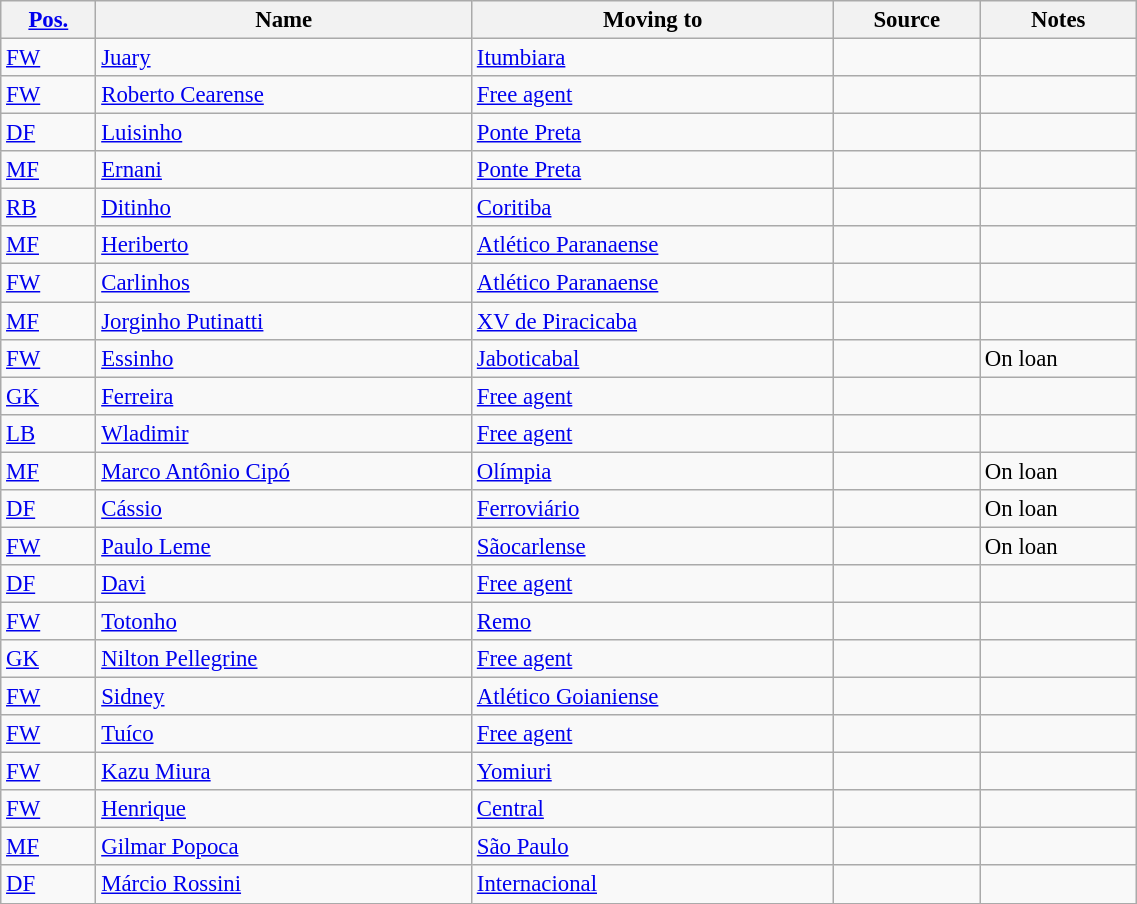<table class="wikitable sortable" style="width:60%; text-align:center; font-size:95%; text-align:left;">
<tr>
<th><a href='#'>Pos.</a></th>
<th>Name</th>
<th>Moving to</th>
<th>Source</th>
<th>Notes</th>
</tr>
<tr>
<td><a href='#'>FW</a></td>
<td style="text-align:left;"> <a href='#'>Juary</a></td>
<td style="text-align:left;"><a href='#'>Itumbiara</a></td>
<td></td>
<td></td>
</tr>
<tr>
<td><a href='#'>FW</a></td>
<td style="text-align:left;"> <a href='#'>Roberto Cearense</a></td>
<td style="text-align:left;"><a href='#'>Free agent</a></td>
<td></td>
<td></td>
</tr>
<tr>
<td><a href='#'>DF</a></td>
<td style="text-align:left;"> <a href='#'>Luisinho</a></td>
<td style="text-align:left;"><a href='#'>Ponte Preta</a></td>
<td></td>
<td></td>
</tr>
<tr>
<td><a href='#'>MF</a></td>
<td style="text-align:left;"> <a href='#'>Ernani</a></td>
<td style="text-align:left;"><a href='#'>Ponte Preta</a></td>
<td></td>
<td></td>
</tr>
<tr>
<td><a href='#'>RB</a></td>
<td style="text-align:left;"> <a href='#'>Ditinho</a></td>
<td style="text-align:left;"><a href='#'>Coritiba</a></td>
<td></td>
<td></td>
</tr>
<tr>
<td><a href='#'>MF</a></td>
<td style="text-align:left;"> <a href='#'>Heriberto</a></td>
<td style="text-align:left;"><a href='#'>Atlético Paranaense</a></td>
<td></td>
<td></td>
</tr>
<tr>
<td><a href='#'>FW</a></td>
<td style="text-align:left;"> <a href='#'>Carlinhos</a></td>
<td style="text-align:left;"><a href='#'>Atlético Paranaense</a></td>
<td></td>
<td></td>
</tr>
<tr>
<td><a href='#'>MF</a></td>
<td style="text-align:left;"> <a href='#'>Jorginho Putinatti</a></td>
<td style="text-align:left;"><a href='#'>XV de Piracicaba</a></td>
<td></td>
<td></td>
</tr>
<tr>
<td><a href='#'>FW</a></td>
<td style="text-align:left;"> <a href='#'>Essinho</a></td>
<td style="text-align:left;"><a href='#'>Jaboticabal</a></td>
<td></td>
<td>On loan</td>
</tr>
<tr>
<td><a href='#'>GK</a></td>
<td style="text-align:left;"> <a href='#'>Ferreira</a></td>
<td style="text-align:left;"><a href='#'>Free agent</a></td>
<td></td>
<td></td>
</tr>
<tr>
<td><a href='#'>LB</a></td>
<td style="text-align:left;"> <a href='#'>Wladimir</a></td>
<td style="text-align:left;"><a href='#'>Free agent</a></td>
<td></td>
<td></td>
</tr>
<tr>
<td><a href='#'>MF</a></td>
<td style="text-align:left;"> <a href='#'>Marco Antônio Cipó</a></td>
<td style="text-align:left;"><a href='#'>Olímpia</a></td>
<td></td>
<td>On loan</td>
</tr>
<tr>
<td><a href='#'>DF</a></td>
<td style="text-align:left;"> <a href='#'>Cássio</a></td>
<td style="text-align:left;"><a href='#'>Ferroviário</a></td>
<td></td>
<td>On loan</td>
</tr>
<tr>
<td><a href='#'>FW</a></td>
<td style="text-align:left;"> <a href='#'>Paulo Leme</a></td>
<td style="text-align:left;"><a href='#'>Sãocarlense</a></td>
<td></td>
<td>On loan</td>
</tr>
<tr>
<td><a href='#'>DF</a></td>
<td style="text-align:left;"> <a href='#'>Davi</a></td>
<td style="text-align:left;"><a href='#'>Free agent</a></td>
<td></td>
<td></td>
</tr>
<tr>
<td><a href='#'>FW</a></td>
<td style="text-align:left;"> <a href='#'>Totonho</a></td>
<td style="text-align:left;"><a href='#'>Remo</a></td>
<td></td>
<td></td>
</tr>
<tr>
<td><a href='#'>GK</a></td>
<td style="text-align:left;"> <a href='#'>Nilton Pellegrine</a></td>
<td style="text-align:left;"><a href='#'>Free agent</a></td>
<td></td>
<td></td>
</tr>
<tr>
<td><a href='#'>FW</a></td>
<td style="text-align:left;"> <a href='#'>Sidney</a></td>
<td style="text-align:left;"><a href='#'>Atlético Goianiense</a></td>
<td></td>
<td></td>
</tr>
<tr>
<td><a href='#'>FW</a></td>
<td style="text-align:left;"> <a href='#'>Tuíco</a></td>
<td style="text-align:left;"><a href='#'>Free agent</a></td>
<td></td>
<td></td>
</tr>
<tr>
<td><a href='#'>FW</a></td>
<td style="text-align:left;"> <a href='#'>Kazu Miura</a></td>
<td style="text-align:left;"><a href='#'>Yomiuri</a> </td>
<td></td>
<td></td>
</tr>
<tr>
<td><a href='#'>FW</a></td>
<td style="text-align:left;"> <a href='#'>Henrique</a></td>
<td style="text-align:left;"><a href='#'>Central</a></td>
<td></td>
<td></td>
</tr>
<tr>
<td><a href='#'>MF</a></td>
<td style="text-align:left;"> <a href='#'>Gilmar Popoca</a></td>
<td style="text-align:left;"><a href='#'>São Paulo</a></td>
<td></td>
<td></td>
</tr>
<tr>
<td><a href='#'>DF</a></td>
<td style="text-align:left;"> <a href='#'>Márcio Rossini</a></td>
<td style="text-align:left;"><a href='#'>Internacional</a></td>
<td></td>
<td></td>
</tr>
</table>
